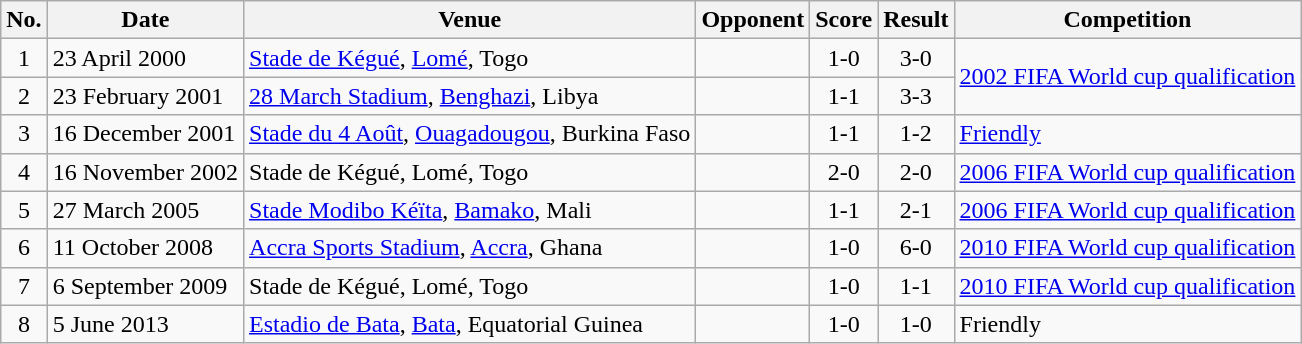<table class="wikitable sortable">
<tr>
<th scope="col">No.</th>
<th scope="col">Date</th>
<th scope="col">Venue</th>
<th scope="col">Opponent</th>
<th scope="col">Score</th>
<th scope="col">Result</th>
<th scope="col">Competition</th>
</tr>
<tr>
<td align="center">1</td>
<td>23 April 2000</td>
<td><a href='#'>Stade de Kégué</a>, <a href='#'>Lomé</a>, Togo</td>
<td></td>
<td align="center">1-0</td>
<td align="center">3-0</td>
<td rowspan="2"><a href='#'>2002 FIFA World cup qualification</a></td>
</tr>
<tr>
<td align="center">2</td>
<td>23 February 2001</td>
<td><a href='#'>28 March Stadium</a>, <a href='#'>Benghazi</a>, Libya</td>
<td></td>
<td align="center">1-1</td>
<td align="center">3-3</td>
</tr>
<tr>
<td align="center">3</td>
<td>16 December 2001</td>
<td><a href='#'>Stade du 4 Août</a>, <a href='#'>Ouagadougou</a>, Burkina Faso</td>
<td></td>
<td align="center">1-1</td>
<td align="center">1-2</td>
<td><a href='#'>Friendly</a></td>
</tr>
<tr>
<td align="center">4</td>
<td>16 November 2002</td>
<td>Stade de Kégué, Lomé, Togo</td>
<td></td>
<td align="center">2-0</td>
<td align="center">2-0</td>
<td><a href='#'>2006 FIFA World cup qualification</a></td>
</tr>
<tr>
<td align="center">5</td>
<td>27 March 2005</td>
<td><a href='#'>Stade Modibo Kéïta</a>, <a href='#'>Bamako</a>, Mali</td>
<td></td>
<td align="center">1-1</td>
<td align="center">2-1</td>
<td><a href='#'>2006 FIFA World cup qualification</a></td>
</tr>
<tr>
<td align="center">6</td>
<td>11 October 2008</td>
<td><a href='#'>Accra Sports Stadium</a>, <a href='#'>Accra</a>, Ghana</td>
<td></td>
<td align="center">1-0</td>
<td align="center">6-0</td>
<td><a href='#'>2010 FIFA World cup qualification</a></td>
</tr>
<tr>
<td align="center">7</td>
<td>6 September 2009</td>
<td>Stade de Kégué, Lomé, Togo</td>
<td></td>
<td align="center">1-0</td>
<td align="center">1-1</td>
<td><a href='#'>2010 FIFA World cup qualification</a></td>
</tr>
<tr>
<td align="center">8</td>
<td>5 June 2013</td>
<td><a href='#'>Estadio de Bata</a>, <a href='#'>Bata</a>, Equatorial Guinea</td>
<td></td>
<td align="center">1-0</td>
<td align="center">1-0</td>
<td>Friendly</td>
</tr>
</table>
